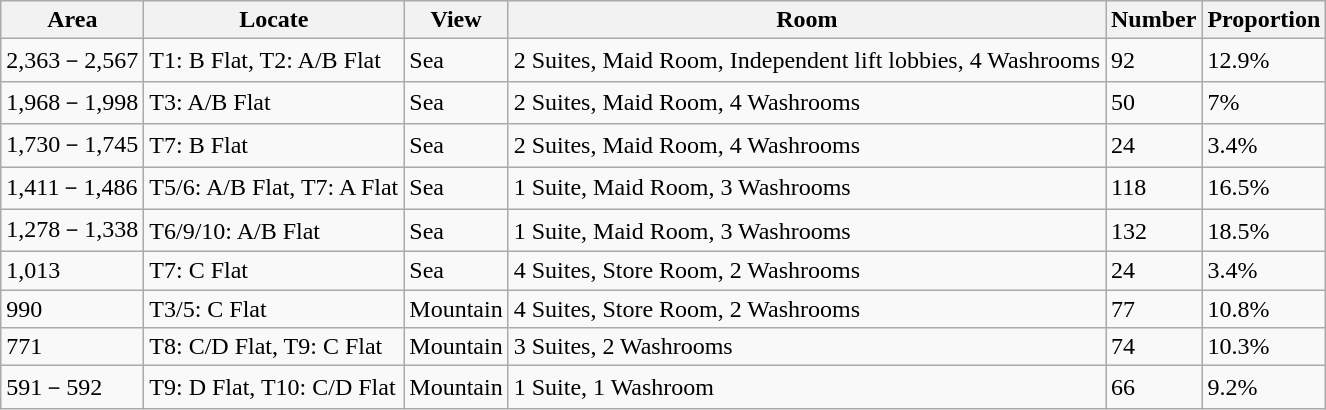<table class="wikitable">
<tr>
<th>Area</th>
<th>Locate</th>
<th>View</th>
<th>Room</th>
<th>Number</th>
<th>Proportion</th>
</tr>
<tr>
<td>2,363－2,567</td>
<td>T1: B Flat, T2: A/B Flat</td>
<td>Sea</td>
<td>2 Suites, Maid Room, Independent lift lobbies, 4 Washrooms</td>
<td>92</td>
<td>12.9%</td>
</tr>
<tr>
<td>1,968－1,998</td>
<td>T3: A/B Flat</td>
<td>Sea</td>
<td>2 Suites, Maid Room, 4 Washrooms</td>
<td>50</td>
<td>7%</td>
</tr>
<tr>
<td>1,730－1,745</td>
<td>T7: B Flat</td>
<td>Sea</td>
<td>2 Suites, Maid Room, 4 Washrooms</td>
<td>24</td>
<td>3.4%</td>
</tr>
<tr>
<td>1,411－1,486</td>
<td>T5/6: A/B Flat, T7: A Flat</td>
<td>Sea</td>
<td>1 Suite, Maid Room, 3 Washrooms</td>
<td>118</td>
<td>16.5%</td>
</tr>
<tr>
<td>1,278－1,338</td>
<td>T6/9/10: A/B Flat</td>
<td>Sea</td>
<td>1 Suite, Maid Room, 3 Washrooms</td>
<td>132</td>
<td>18.5%</td>
</tr>
<tr>
<td>1,013</td>
<td>T7: C Flat</td>
<td>Sea</td>
<td>4 Suites, Store Room, 2 Washrooms</td>
<td>24</td>
<td>3.4%</td>
</tr>
<tr>
<td>990</td>
<td>T3/5: C Flat</td>
<td>Mountain</td>
<td>4 Suites, Store Room, 2 Washrooms</td>
<td>77</td>
<td>10.8%</td>
</tr>
<tr>
<td>771</td>
<td>T8: C/D Flat, T9: C Flat</td>
<td>Mountain</td>
<td>3 Suites, 2 Washrooms</td>
<td>74</td>
<td>10.3%</td>
</tr>
<tr>
<td>591－592</td>
<td>T9: D Flat, T10: C/D Flat</td>
<td>Mountain</td>
<td>1 Suite, 1 Washroom</td>
<td>66</td>
<td>9.2%</td>
</tr>
</table>
